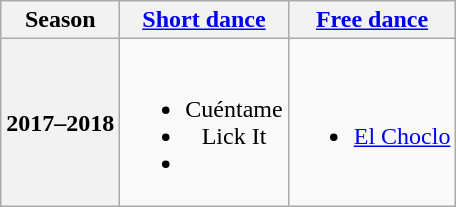<table class=wikitable style=text-align:center>
<tr>
<th>Season</th>
<th><a href='#'>Short dance</a></th>
<th><a href='#'>Free dance</a></th>
</tr>
<tr>
<th>2017–2018 <br> </th>
<td><br><ul><li> Cuéntame <br></li><li> Lick It</li><li></li></ul></td>
<td><br><ul><li><a href='#'>El Choclo</a> <br></li></ul></td>
</tr>
</table>
